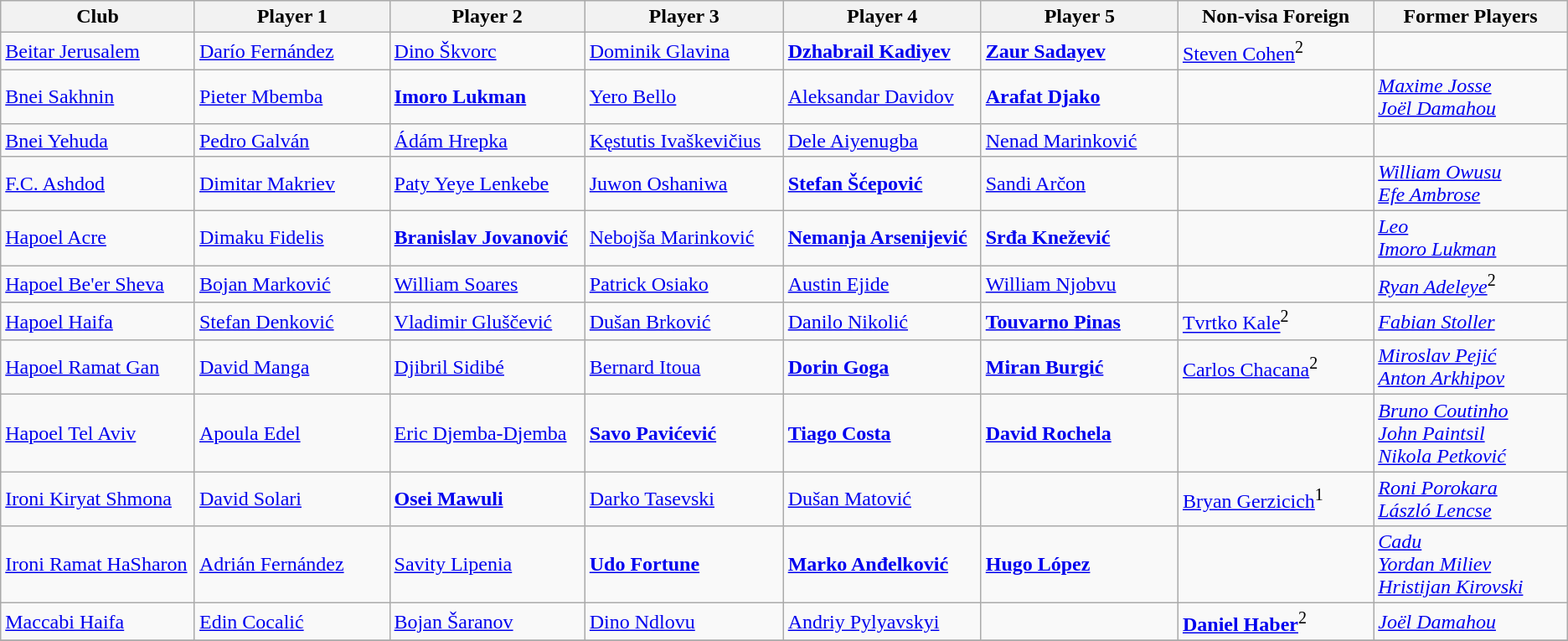<table class="wikitable">
<tr>
<th width="170">Club</th>
<th width="170">Player 1</th>
<th width="170">Player 2</th>
<th width="170">Player 3</th>
<th width="170">Player 4</th>
<th width="170">Player 5</th>
<th width="170">Non-visa Foreign</th>
<th width="170">Former Players</th>
</tr>
<tr>
<td><a href='#'>Beitar Jerusalem</a></td>
<td> <a href='#'>Darío Fernández</a></td>
<td> <a href='#'>Dino Škvorc</a></td>
<td> <a href='#'>Dominik Glavina</a></td>
<td> <strong><a href='#'>Dzhabrail Kadiyev</a></strong></td>
<td> <strong><a href='#'>Zaur Sadayev</a></strong></td>
<td> <a href='#'>Steven Cohen</a><sup>2</sup></td>
<td></td>
</tr>
<tr>
<td><a href='#'>Bnei Sakhnin</a></td>
<td> <a href='#'>Pieter Mbemba</a></td>
<td> <strong><a href='#'>Imoro Lukman</a></strong></td>
<td> <a href='#'>Yero Bello</a></td>
<td> <a href='#'>Aleksandar Davidov</a></td>
<td> <strong><a href='#'>Arafat Djako</a></strong></td>
<td></td>
<td> <em><a href='#'>Maxime Josse</a></em> <br>  <em><a href='#'>Joël Damahou</a></em></td>
</tr>
<tr>
<td><a href='#'>Bnei Yehuda</a></td>
<td> <a href='#'>Pedro Galván</a></td>
<td> <a href='#'>Ádám Hrepka</a></td>
<td> <a href='#'>Kęstutis Ivaškevičius</a></td>
<td> <a href='#'>Dele Aiyenugba</a></td>
<td> <a href='#'>Nenad Marinković</a></td>
<td></td>
<td></td>
</tr>
<tr>
<td><a href='#'>F.C. Ashdod</a></td>
<td> <a href='#'>Dimitar Makriev</a></td>
<td> <a href='#'>Paty Yeye Lenkebe</a></td>
<td> <a href='#'>Juwon Oshaniwa</a></td>
<td> <strong><a href='#'>Stefan Šćepović</a></strong></td>
<td> <a href='#'>Sandi Arčon</a></td>
<td></td>
<td> <em><a href='#'>William Owusu</a></em> <br>  <em><a href='#'>Efe Ambrose</a></em></td>
</tr>
<tr>
<td><a href='#'>Hapoel Acre</a></td>
<td> <a href='#'>Dimaku Fidelis</a></td>
<td> <strong><a href='#'>Branislav Jovanović</a></strong></td>
<td> <a href='#'>Nebojša Marinković</a></td>
<td> <strong><a href='#'>Nemanja Arsenijević</a></strong></td>
<td> <strong><a href='#'>Srđa Knežević</a></strong></td>
<td></td>
<td> <em><a href='#'>Leo</a></em> <br>  <em><a href='#'>Imoro Lukman</a></em></td>
</tr>
<tr>
<td><a href='#'>Hapoel Be'er Sheva</a></td>
<td> <a href='#'>Bojan Marković</a></td>
<td> <a href='#'>William Soares</a></td>
<td> <a href='#'>Patrick Osiako</a></td>
<td> <a href='#'>Austin Ejide</a></td>
<td> <a href='#'>William Njobvu</a></td>
<td></td>
<td> <em><a href='#'>Ryan Adeleye</a></em><sup>2</sup></td>
</tr>
<tr>
<td><a href='#'>Hapoel Haifa</a></td>
<td> <a href='#'>Stefan Denković</a></td>
<td> <a href='#'>Vladimir Gluščević</a></td>
<td> <a href='#'>Dušan Brković</a></td>
<td> <a href='#'>Danilo Nikolić</a></td>
<td> <strong><a href='#'>Touvarno Pinas</a></strong></td>
<td> <a href='#'>Tvrtko Kale</a><sup>2</sup></td>
<td> <em><a href='#'>Fabian Stoller</a></em></td>
</tr>
<tr>
<td><a href='#'>Hapoel Ramat Gan</a></td>
<td> <a href='#'>David Manga</a></td>
<td> <a href='#'>Djibril Sidibé</a></td>
<td> <a href='#'>Bernard Itoua</a></td>
<td> <strong><a href='#'>Dorin Goga</a></strong></td>
<td> <strong><a href='#'>Miran Burgić</a></strong></td>
<td> <a href='#'>Carlos Chacana</a><sup>2</sup></td>
<td> <em><a href='#'>Miroslav Pejić</a></em> <br>  <em><a href='#'>Anton Arkhipov</a></em></td>
</tr>
<tr>
<td><a href='#'>Hapoel Tel Aviv</a></td>
<td> <a href='#'>Apoula Edel</a></td>
<td> <a href='#'>Eric Djemba-Djemba</a></td>
<td> <strong><a href='#'>Savo Pavićević</a></strong></td>
<td> <strong><a href='#'>Tiago Costa</a></strong></td>
<td> <strong><a href='#'>David Rochela</a></strong></td>
<td></td>
<td> <em><a href='#'>Bruno Coutinho</a></em> <br>  <em><a href='#'>John Paintsil</a></em> <br>  <em><a href='#'>Nikola Petković</a></em></td>
</tr>
<tr>
<td><a href='#'>Ironi Kiryat Shmona</a></td>
<td> <a href='#'>David Solari</a></td>
<td> <strong><a href='#'>Osei Mawuli</a></strong></td>
<td> <a href='#'>Darko Tasevski</a></td>
<td> <a href='#'>Dušan Matović</a></td>
<td></td>
<td> <a href='#'>Bryan Gerzicich</a><sup>1</sup></td>
<td> <em><a href='#'>Roni Porokara</a></em> <br>  <em><a href='#'>László Lencse</a></em></td>
</tr>
<tr>
<td><a href='#'>Ironi Ramat HaSharon</a></td>
<td> <a href='#'>Adrián Fernández</a></td>
<td> <a href='#'>Savity Lipenia</a></td>
<td> <strong><a href='#'>Udo Fortune</a></strong></td>
<td> <strong><a href='#'>Marko Anđelković</a></strong></td>
<td> <strong><a href='#'>Hugo López</a></strong></td>
<td></td>
<td> <em><a href='#'>Cadu</a></em> <br>  <em><a href='#'>Yordan Miliev</a></em> <br>  <em><a href='#'>Hristijan Kirovski</a></em></td>
</tr>
<tr>
<td><a href='#'>Maccabi Haifa</a></td>
<td> <a href='#'>Edin Cocalić</a></td>
<td> <a href='#'>Bojan Šaranov</a></td>
<td> <a href='#'>Dino Ndlovu</a></td>
<td> <a href='#'>Andriy Pylyavskyi</a></td>
<td></td>
<td> <strong><a href='#'>Daniel Haber</a></strong><sup>2</sup></td>
<td> <em><a href='#'>Joël Damahou</a></em></td>
</tr>
<tr>
</tr>
</table>
